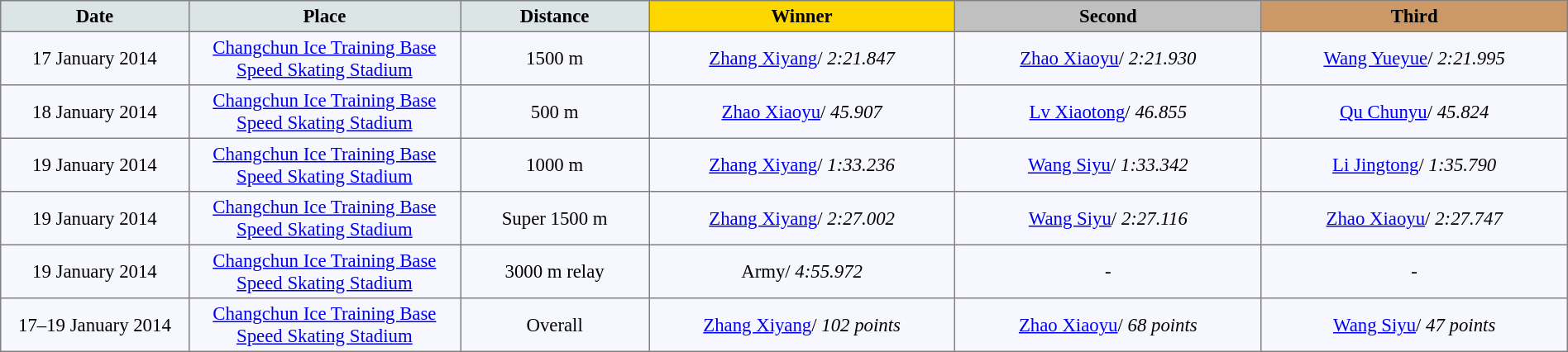<table bgcolor="#f7f8ff" cellpadding="3" cellspacing="0" border="1" style="font-size: 95%; border: gray solid 1px; border-collapse: collapse;">
<tr bgcolor="#CCCCCC">
<td align="center" bgcolor="#DCE5E5" width="150"><strong>Date</strong></td>
<td align="center" bgcolor="#DCE5E5" width="220"><strong>Place</strong></td>
<td align="center" bgcolor="#DCE5E5" width="150"><strong>Distance</strong></td>
<td align="center" bgcolor="gold" width="250"><strong>Winner</strong></td>
<td align="center" bgcolor="silver" width="250"><strong>Second</strong></td>
<td align="center" bgcolor="CC9966" width="250"><strong>Third</strong></td>
</tr>
<tr align="left">
<td align="center">17 January 2014</td>
<td align="center"><a href='#'>Changchun Ice Training Base Speed Skating Stadium</a></td>
<td align="center">1500 m</td>
<td align="center"><a href='#'>Zhang Xiyang</a>/ <em>2:21.847</em></td>
<td align="center"><a href='#'>Zhao Xiaoyu</a>/ <em>2:21.930</em></td>
<td align="center"><a href='#'>Wang Yueyue</a>/ <em>2:21.995</em></td>
</tr>
<tr align="left">
<td align="center">18 January 2014</td>
<td align="center"><a href='#'>Changchun Ice Training Base Speed Skating Stadium</a></td>
<td align="center">500 m</td>
<td align="center"><a href='#'>Zhao Xiaoyu</a>/ <em>45.907</em></td>
<td align="center"><a href='#'>Lv Xiaotong</a>/ <em>46.855</em></td>
<td align="center"><a href='#'>Qu Chunyu</a>/ <em>45.824</em></td>
</tr>
<tr align="left">
<td align="center">19 January 2014</td>
<td align="center"><a href='#'>Changchun Ice Training Base Speed Skating Stadium</a></td>
<td align="center">1000 m</td>
<td align="center"><a href='#'>Zhang Xiyang</a>/ <em>1:33.236</em></td>
<td align="center"><a href='#'>Wang Siyu</a>/ <em>1:33.342</em></td>
<td align="center"><a href='#'>Li Jingtong</a>/ <em>1:35.790</em></td>
</tr>
<tr align="left">
<td align="center">19 January 2014</td>
<td align="center"><a href='#'>Changchun Ice Training Base Speed Skating Stadium</a></td>
<td align="center">Super 1500 m</td>
<td align="center"><a href='#'>Zhang Xiyang</a>/ <em>2:27.002</em></td>
<td align="center"><a href='#'>Wang Siyu</a>/ <em>2:27.116</em></td>
<td align="center"><a href='#'>Zhao Xiaoyu</a>/ <em>2:27.747</em></td>
</tr>
<tr align="left">
<td align="center">19 January 2014</td>
<td align="center"><a href='#'>Changchun Ice Training Base Speed Skating Stadium</a></td>
<td align="center">3000 m relay</td>
<td align="center">Army/ <em>4:55.972</em></td>
<td align="center">-</td>
<td align="center">-</td>
</tr>
<tr align="left">
<td align="center">17–19 January 2014</td>
<td align="center"><a href='#'>Changchun Ice Training Base Speed Skating Stadium</a></td>
<td align="center">Overall</td>
<td align="center"><a href='#'>Zhang Xiyang</a>/ <em>102 points</em></td>
<td align="center"><a href='#'>Zhao Xiaoyu</a>/ <em>68 points</em></td>
<td align="center"><a href='#'>Wang Siyu</a>/ <em>47 points</em></td>
</tr>
</table>
